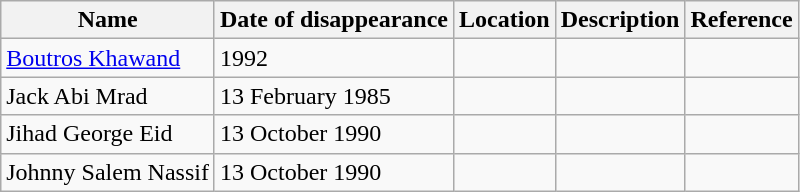<table class="wikitable">
<tr>
<th><strong>Name</strong></th>
<th><strong>Date of disappearance</strong></th>
<th>Location</th>
<th><strong>Description</strong></th>
<th>Reference</th>
</tr>
<tr>
<td><a href='#'>Boutros Khawand</a></td>
<td>1992</td>
<td></td>
<td></td>
<td></td>
</tr>
<tr>
<td>Jack Abi Mrad</td>
<td>13 February 1985</td>
<td></td>
<td></td>
<td></td>
</tr>
<tr>
<td>Jihad George Eid</td>
<td>13 October 1990</td>
<td></td>
<td></td>
<td></td>
</tr>
<tr>
<td>Johnny Salem Nassif</td>
<td>13 October 1990</td>
<td></td>
<td></td>
<td></td>
</tr>
</table>
